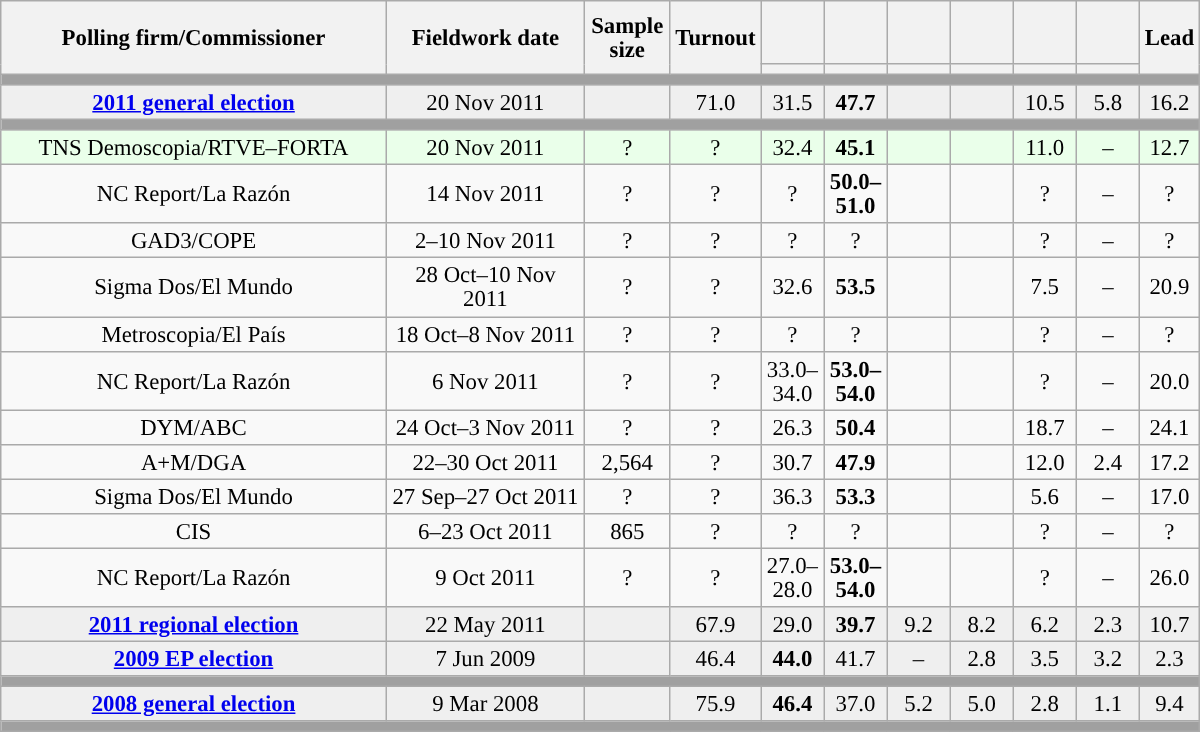<table class="wikitable collapsible collapsed" style="text-align:center; font-size:95%; line-height:16px;">
<tr style="height:42px;">
<th style="width:250px;" rowspan="2">Polling firm/Commissioner</th>
<th style="width:125px;" rowspan="2">Fieldwork date</th>
<th style="width:50px;" rowspan="2">Sample size</th>
<th style="width:45px;" rowspan="2">Turnout</th>
<th style="width:35px;"></th>
<th style="width:35px;"></th>
<th style="width:35px;"></th>
<th style="width:35px;"></th>
<th style="width:35px;"></th>
<th style="width:35px;"></th>
<th style="width:30px;" rowspan="2">Lead</th>
</tr>
<tr>
<th style="color:inherit;background:"></th>
<th style="color:inherit;background:"></th>
<th style="color:inherit;background:"></th>
<th style="color:inherit;background:"></th>
<th style="color:inherit;background:"></th>
<th style="color:inherit;background:"></th>
</tr>
<tr>
<td colspan="11" style="background:#A0A0A0"></td>
</tr>
<tr style="background:#EFEFEF;">
<td><strong><a href='#'>2011 general election</a></strong></td>
<td>20 Nov 2011</td>
<td></td>
<td>71.0</td>
<td>31.5<br></td>
<td><strong>47.7</strong><br></td>
<td></td>
<td></td>
<td>10.5<br></td>
<td>5.8<br></td>
<td style="background:">16.2</td>
</tr>
<tr>
<td colspan="11" style="background:#A0A0A0"></td>
</tr>
<tr style="background:#EAFFEA;">
<td>TNS Demoscopia/RTVE–FORTA</td>
<td>20 Nov 2011</td>
<td>?</td>
<td>?</td>
<td>32.4<br></td>
<td><strong>45.1</strong><br></td>
<td></td>
<td></td>
<td>11.0<br></td>
<td>–</td>
<td style="background:">12.7</td>
</tr>
<tr>
<td>NC Report/La Razón</td>
<td>14 Nov 2011</td>
<td>?</td>
<td>?</td>
<td>?<br></td>
<td><strong>50.0–<br>51.0</strong><br></td>
<td></td>
<td></td>
<td>?<br></td>
<td>–</td>
<td style="background:">?</td>
</tr>
<tr>
<td>GAD3/COPE</td>
<td>2–10 Nov 2011</td>
<td>?</td>
<td>?</td>
<td>?<br></td>
<td>?<br></td>
<td></td>
<td></td>
<td>?<br></td>
<td>–</td>
<td style="background:">?</td>
</tr>
<tr>
<td>Sigma Dos/El Mundo</td>
<td>28 Oct–10 Nov 2011</td>
<td>?</td>
<td>?</td>
<td>32.6<br></td>
<td><strong>53.5</strong><br></td>
<td></td>
<td></td>
<td>7.5<br></td>
<td>–</td>
<td style="background:">20.9</td>
</tr>
<tr>
<td>Metroscopia/El País</td>
<td>18 Oct–8 Nov 2011</td>
<td>?</td>
<td>?</td>
<td>?<br></td>
<td>?<br></td>
<td></td>
<td></td>
<td>?<br></td>
<td>–</td>
<td style="background:">?</td>
</tr>
<tr>
<td>NC Report/La Razón</td>
<td>6 Nov 2011</td>
<td>?</td>
<td>?</td>
<td>33.0–<br>34.0<br></td>
<td><strong>53.0–<br>54.0</strong><br></td>
<td></td>
<td></td>
<td>?<br></td>
<td>–</td>
<td style="background:">20.0</td>
</tr>
<tr>
<td>DYM/ABC</td>
<td>24 Oct–3 Nov 2011</td>
<td>?</td>
<td>?</td>
<td>26.3<br></td>
<td><strong>50.4</strong><br></td>
<td></td>
<td></td>
<td>18.7<br></td>
<td>–</td>
<td style="background:">24.1</td>
</tr>
<tr>
<td>A+M/DGA</td>
<td>22–30 Oct 2011</td>
<td>2,564</td>
<td>?</td>
<td>30.7<br></td>
<td><strong>47.9</strong><br></td>
<td></td>
<td></td>
<td>12.0<br></td>
<td>2.4<br></td>
<td style="background:">17.2</td>
</tr>
<tr>
<td>Sigma Dos/El Mundo</td>
<td>27 Sep–27 Oct 2011</td>
<td>?</td>
<td>?</td>
<td>36.3<br></td>
<td><strong>53.3</strong><br></td>
<td></td>
<td></td>
<td>5.6<br></td>
<td>–</td>
<td style="background:">17.0</td>
</tr>
<tr>
<td>CIS</td>
<td>6–23 Oct 2011</td>
<td>865</td>
<td>?</td>
<td>?<br></td>
<td>?<br></td>
<td></td>
<td></td>
<td>?<br></td>
<td>–</td>
<td style="background:">?</td>
</tr>
<tr>
<td>NC Report/La Razón</td>
<td>9 Oct 2011</td>
<td>?</td>
<td>?</td>
<td>27.0–<br>28.0<br></td>
<td><strong>53.0–<br>54.0</strong><br></td>
<td></td>
<td></td>
<td>?<br></td>
<td>–</td>
<td style="background:">26.0</td>
</tr>
<tr style="background:#EFEFEF;">
<td><strong><a href='#'>2011 regional election</a></strong></td>
<td>22 May 2011</td>
<td></td>
<td>67.9</td>
<td>29.0<br></td>
<td><strong>39.7</strong><br></td>
<td>9.2<br></td>
<td>8.2<br></td>
<td>6.2<br></td>
<td>2.3<br></td>
<td style="background:">10.7</td>
</tr>
<tr style="background:#EFEFEF;">
<td><strong><a href='#'>2009 EP election</a></strong></td>
<td>7 Jun 2009</td>
<td></td>
<td>46.4</td>
<td><strong>44.0</strong><br></td>
<td>41.7<br></td>
<td>–</td>
<td>2.8<br></td>
<td>3.5<br></td>
<td>3.2<br></td>
<td style="background:">2.3</td>
</tr>
<tr>
<td colspan="11" style="background:#A0A0A0"></td>
</tr>
<tr style="background:#EFEFEF;">
<td><strong><a href='#'>2008 general election</a></strong></td>
<td>9 Mar 2008</td>
<td></td>
<td>75.9</td>
<td><strong>46.4</strong><br></td>
<td>37.0<br></td>
<td>5.2<br></td>
<td>5.0<br></td>
<td>2.8<br></td>
<td>1.1<br></td>
<td style="background:">9.4</td>
</tr>
<tr>
<td colspan="11" style="background:#A0A0A0"></td>
</tr>
</table>
